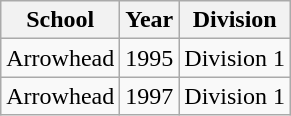<table class="wikitable">
<tr>
<th>School</th>
<th>Year</th>
<th>Division</th>
</tr>
<tr>
<td>Arrowhead</td>
<td>1995</td>
<td>Division 1</td>
</tr>
<tr>
<td>Arrowhead</td>
<td>1997</td>
<td>Division 1</td>
</tr>
</table>
